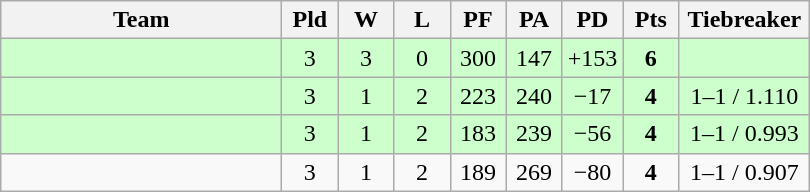<table class=wikitable style="text-align:center">
<tr>
<th width=180>Team</th>
<th width=30>Pld</th>
<th width=30>W</th>
<th width=30>L</th>
<th width=30>PF</th>
<th width=30>PA</th>
<th width=30>PD</th>
<th width=30>Pts</th>
<th width=80>Tiebreaker</th>
</tr>
<tr align=center bgcolor="#ccffcc">
<td align=left></td>
<td>3</td>
<td>3</td>
<td>0</td>
<td>300</td>
<td>147</td>
<td>+153</td>
<td><strong>6</strong></td>
<td></td>
</tr>
<tr align=center bgcolor="#ccffcc">
<td align=left></td>
<td>3</td>
<td>1</td>
<td>2</td>
<td>223</td>
<td>240</td>
<td>−17</td>
<td><strong>4</strong></td>
<td>1–1 / 1.110</td>
</tr>
<tr align=center bgcolor="#ccffcc">
<td align=left></td>
<td>3</td>
<td>1</td>
<td>2</td>
<td>183</td>
<td>239</td>
<td>−56</td>
<td><strong>4</strong></td>
<td>1–1 / 0.993</td>
</tr>
<tr>
<td align=left></td>
<td>3</td>
<td>1</td>
<td>2</td>
<td>189</td>
<td>269</td>
<td>−80</td>
<td><strong>4</strong></td>
<td>1–1 / 0.907</td>
</tr>
</table>
